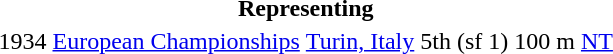<table>
<tr>
<th colspan="6">Representing </th>
</tr>
<tr>
<td>1934</td>
<td><a href='#'>European Championships</a></td>
<td><a href='#'>Turin, Italy</a></td>
<td>5th (sf 1)</td>
<td>100 m</td>
<td><a href='#'>NT</a></td>
</tr>
</table>
